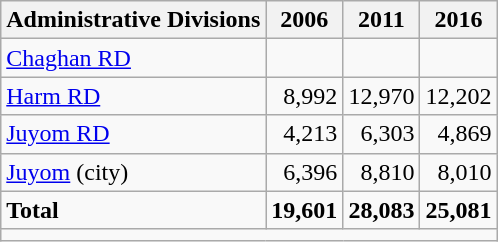<table class="wikitable">
<tr>
<th>Administrative Divisions</th>
<th>2006</th>
<th>2011</th>
<th>2016</th>
</tr>
<tr>
<td><a href='#'>Chaghan RD</a></td>
<td style="text-align: right;"></td>
<td style="text-align: right;"></td>
<td style="text-align: right;"></td>
</tr>
<tr>
<td><a href='#'>Harm RD</a></td>
<td style="text-align: right;">8,992</td>
<td style="text-align: right;">12,970</td>
<td style="text-align: right;">12,202</td>
</tr>
<tr>
<td><a href='#'>Juyom RD</a></td>
<td style="text-align: right;">4,213</td>
<td style="text-align: right;">6,303</td>
<td style="text-align: right;">4,869</td>
</tr>
<tr>
<td><a href='#'>Juyom</a> (city)</td>
<td style="text-align: right;">6,396</td>
<td style="text-align: right;">8,810</td>
<td style="text-align: right;">8,010</td>
</tr>
<tr>
<td><strong>Total</strong></td>
<td style="text-align: right;"><strong>19,601</strong></td>
<td style="text-align: right;"><strong>28,083</strong></td>
<td style="text-align: right;"><strong>25,081</strong></td>
</tr>
<tr>
<td colspan=4></td>
</tr>
</table>
